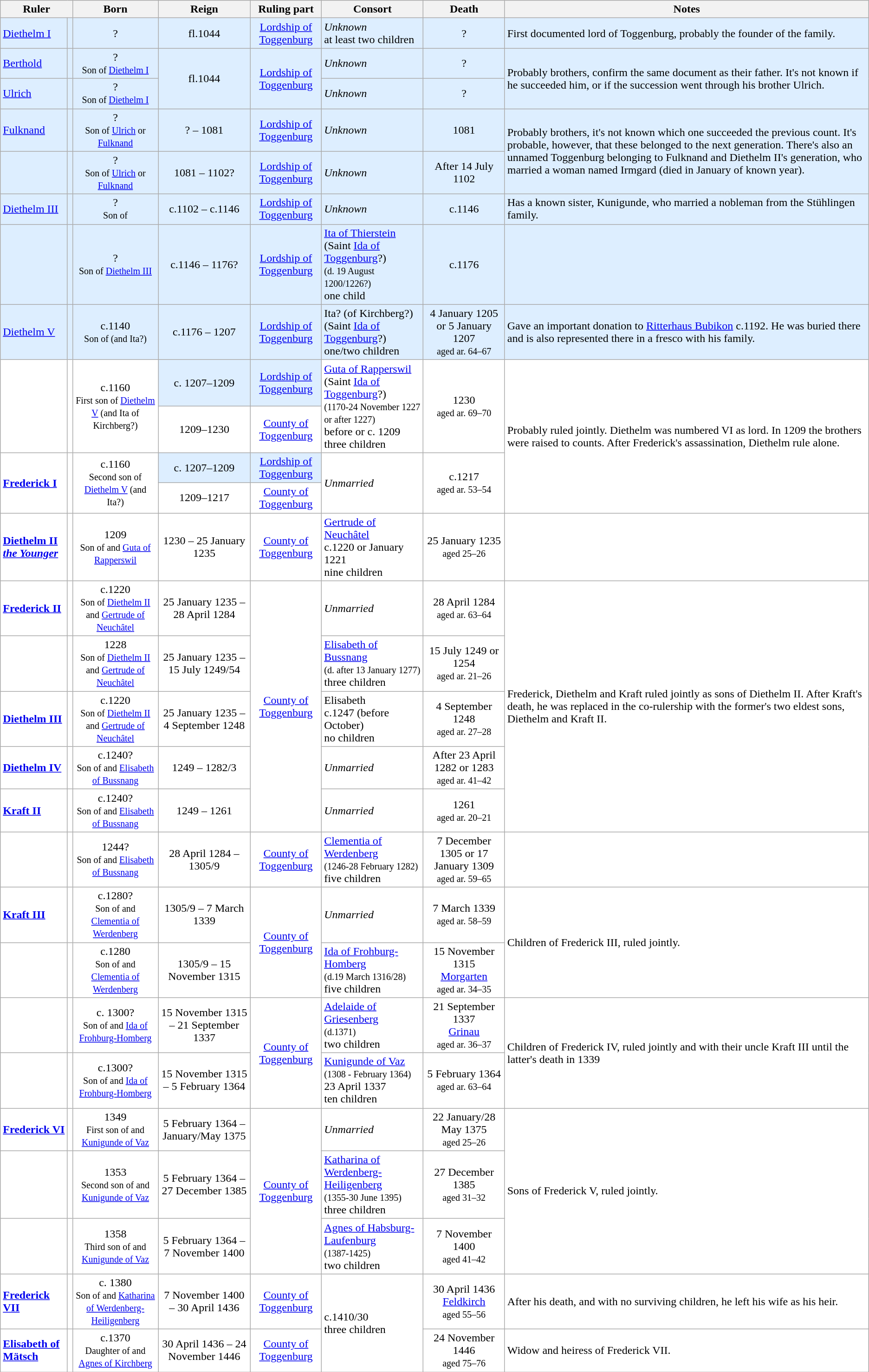<table class="wikitable sticky-header">
<tr>
<th colspan=2>Ruler</th>
<th>Born</th>
<th>Reign</th>
<th>Ruling part</th>
<th>Consort</th>
<th>Death</th>
<th>Notes</th>
</tr>
<tr style="background:#def;">
<td><a href='#'>Diethelm I</a></td>
<td style="text-align:center;"></td>
<td style="text-align:center;">?</td>
<td style="text-align:center;">fl.1044</td>
<td style="text-align:center;"><a href='#'>Lordship of Toggenburg</a></td>
<td><em>Unknown</em><br>at least two children</td>
<td style="text-align:center;">?</td>
<td>First documented lord of Toggenburg, probably the founder of the family.</td>
</tr>
<tr style="background:#def;">
<td><a href='#'>Berthold</a></td>
<td style="text-align:center;"></td>
<td style="text-align:center;">?<br><small>Son of <a href='#'>Diethelm I</a></small></td>
<td style="text-align:center;" rowspan="2">fl.1044</td>
<td style="text-align:center;" rowspan="2"><a href='#'>Lordship of Toggenburg</a></td>
<td><em>Unknown</em></td>
<td style="text-align:center;">?</td>
<td rowspan="2">Probably brothers, confirm the same document as their father. It's not known if he succeeded him, or if the succession went through his brother Ulrich.</td>
</tr>
<tr style="background:#def;">
<td><a href='#'>Ulrich</a></td>
<td style="text-align:center;"></td>
<td style="text-align:center;">?<br><small>Son of <a href='#'>Diethelm I</a></small></td>
<td><em>Unknown</em></td>
<td style="text-align:center;">?</td>
</tr>
<tr style="background:#def;">
<td><a href='#'>Fulknand</a></td>
<td style="text-align:center;"></td>
<td style="text-align:center;">?<br><small>Son of <a href='#'>Ulrich</a> or <a href='#'>Fulknand</a></small></td>
<td style="text-align:center;">? – 1081</td>
<td style="text-align:center;"><a href='#'>Lordship of Toggenburg</a></td>
<td><em>Unknown</em></td>
<td style="text-align:center;">1081</td>
<td rowspan="2">Probably brothers, it's not known which one succeeded the previous count. It's probable, however, that these belonged to the next generation. There's also an unnamed Toggenburg belonging to Fulknand and Diethelm II's generation, who married a woman named Irmgard (died in January of known year).</td>
</tr>
<tr style="background:#def;">
<td></td>
<td style="text-align:center;"></td>
<td style="text-align:center;">?<br><small>Son of <a href='#'>Ulrich</a> or <a href='#'>Fulknand</a></small></td>
<td style="text-align:center;">1081 – 1102?</td>
<td style="text-align:center;"><a href='#'>Lordship of Toggenburg</a></td>
<td><em>Unknown</em></td>
<td style="text-align:center;">After 14 July 1102</td>
</tr>
<tr style="background:#def;">
<td><a href='#'>Diethelm III</a></td>
<td style="text-align:center;"></td>
<td style="text-align:center;">?<br><small>Son of </small></td>
<td style="text-align:center;">c.1102 – c.1146</td>
<td style="text-align:center;"><a href='#'>Lordship of Toggenburg</a></td>
<td><em>Unknown</em></td>
<td style="text-align:center;">c.1146</td>
<td>Has a known sister, Kunigunde, who married a nobleman from the Stühlingen family.</td>
</tr>
<tr style="background:#def;">
<td></td>
<td style="text-align:center;"></td>
<td style="text-align:center;">?<br><small>Son of <a href='#'>Diethelm III</a></small></td>
<td style="text-align:center;">c.1146 – 1176?</td>
<td style="text-align:center;"><a href='#'>Lordship of Toggenburg</a></td>
<td><a href='#'>Ita of Thierstein</a> (Saint <a href='#'>Ida of Toggenburg</a>?)<br><small>(d. 19 August 1200/1226?)</small><br>one child</td>
<td style="text-align:center;">c.1176</td>
<td></td>
</tr>
<tr style="background:#def;">
<td><a href='#'>Diethelm V</a></td>
<td></td>
<td style="text-align:center;">c.1140<br><small>Son of  (and Ita?)</small></td>
<td style="text-align:center;">c.1176 – 1207</td>
<td style="text-align:center;"><a href='#'>Lordship of Toggenburg</a></td>
<td>Ita? (of Kirchberg?) (Saint <a href='#'>Ida of Toggenburg</a>?)<br>one/two children</td>
<td style="text-align:center;">4 January 1205 or 5 January 1207<br><small>aged ar. 64–67</small></td>
<td>Gave an important donation to <a href='#'>Ritterhaus Bubikon</a> c.1192. He was buried there and is also represented there in a fresco with his family.</td>
</tr>
<tr style="background:#fff;">
<td rowspan="2"><strong></strong></td>
<td rowspan="2"></td>
<td style="text-align:center;" rowspan="2">c.1160<br><small>First son of <a href='#'>Diethelm V</a> (and Ita of Kirchberg?)</small></td>
<td style="text-align:center; background:#def;">c. 1207–1209</td>
<td style="text-align:center; background:#def;"><a href='#'>Lordship of Toggenburg</a></td>
<td rowspan="2"><a href='#'>Guta of Rapperswil</a> (Saint <a href='#'>Ida of Toggenburg</a>?)<br><small>(1170-24 November 1227 or after 1227)</small><br>before or c. 1209<br>three children</td>
<td style="text-align:center;" rowspan="2">1230<br><small>aged ar. 69–70</small></td>
<td rowspan="4">Probably ruled jointly. Diethelm was numbered VI as lord. In 1209 the brothers were raised to counts. After Frederick's assassination, Diethelm rule alone.</td>
</tr>
<tr style="background:#fff;">
<td style="text-align:center;">1209–1230</td>
<td style="text-align:center;"><a href='#'>County of Toggenburg</a></td>
</tr>
<tr style="background:#fff;">
<td rowspan="2"><strong><a href='#'>Frederick I</a></strong></td>
<td rowspan="2"></td>
<td style="text-align:center;" rowspan="2">c.1160<br><small>Second son of <a href='#'>Diethelm V</a> (and Ita?)</small></td>
<td style="text-align:center; background:#def;">c. 1207–1209</td>
<td style="text-align:center; background:#def;"><a href='#'>Lordship of Toggenburg</a></td>
<td rowspan="2"><em>Unmarried</em></td>
<td style="text-align:center;" rowspan="2">c.1217<br><small>aged ar. 53–54</small></td>
</tr>
<tr style="background:#fff;">
<td style="text-align:center;">1209–1217</td>
<td style="text-align:center;"><a href='#'>County of Toggenburg</a></td>
</tr>
<tr style="background:#fff;">
<td><strong><a href='#'>Diethelm II <em>the Younger</em></a></strong></td>
<td></td>
<td style="text-align:center;">1209<br><small>Son of  and <a href='#'>Guta of Rapperswil</a></small></td>
<td style="text-align:center;">1230 – 25 January 1235</td>
<td style="text-align:center;"><a href='#'>County of Toggenburg</a></td>
<td><a href='#'>Gertrude of Neuchâtel</a><br>c.1220 or January 1221<br> nine children</td>
<td style="text-align:center;">25 January 1235<br><small>aged 25–26</small></td>
<td></td>
</tr>
<tr style="background:#fff;">
<td><strong><a href='#'>Frederick II</a></strong></td>
<td></td>
<td style="text-align:center;">c.1220<br><small>Son of <a href='#'>Diethelm II</a> and <a href='#'>Gertrude of Neuchâtel</a></small></td>
<td style="text-align:center;">25 January 1235 – 28 April 1284</td>
<td style="text-align:center;" rowspan="5"><a href='#'>County of Toggenburg</a></td>
<td><em>Unmarried</em></td>
<td style="text-align:center;">28 April 1284<br><small>aged ar. 63–64</small></td>
<td rowspan="5">Frederick, Diethelm and Kraft ruled jointly as sons of Diethelm II. After Kraft's death, he was replaced in the co-rulership with the former's two eldest sons, Diethelm and Kraft II.</td>
</tr>
<tr style="background:#fff;">
<td><strong></strong></td>
<td></td>
<td style="text-align:center;">1228<br><small>Son of <a href='#'>Diethelm II</a> and <a href='#'>Gertrude of Neuchâtel</a></small></td>
<td style="text-align:center;">25 January 1235 – 15 July 1249/54</td>
<td><a href='#'>Elisabeth of Bussnang</a><br><small>(d. after 13 January 1277)</small><br>three children</td>
<td style="text-align:center;">15 July 1249 or 1254<br><small>aged ar. 21–26</small></td>
</tr>
<tr style="background:#fff;">
<td><strong><a href='#'>Diethelm III</a></strong></td>
<td></td>
<td style="text-align:center;">c.1220<br><small>Son of <a href='#'>Diethelm II</a> and <a href='#'>Gertrude of Neuchâtel</a></small></td>
<td style="text-align:center;">25 January 1235 – 4 September 1248</td>
<td>Elisabeth<br>c.1247 (before October)<br>no children</td>
<td style="text-align:center;">4 September 1248<br><small>aged ar. 27–28</small></td>
</tr>
<tr style="background:#fff;">
<td><strong><a href='#'>Diethelm IV</a></strong></td>
<td></td>
<td style="text-align:center;">c.1240?<br><small>Son of  and <a href='#'>Elisabeth of Bussnang</a></small></td>
<td style="text-align:center;">1249 – 1282/3</td>
<td><em>Unmarried</em></td>
<td style="text-align:center;">After 23 April 1282 or 1283<br><small>aged ar. 41–42</small></td>
</tr>
<tr style="background:#fff;">
<td><strong><a href='#'>Kraft II</a></strong></td>
<td></td>
<td style="text-align:center;">c.1240?<br><small>Son of  and <a href='#'>Elisabeth of Bussnang</a></small></td>
<td style="text-align:center;">1249 – 1261</td>
<td><em>Unmarried</em></td>
<td style="text-align:center;">1261<br><small>aged ar. 20–21</small></td>
</tr>
<tr style="background:#fff;">
<td><strong></strong></td>
<td></td>
<td style="text-align:center;">1244?<br><small>Son of  and <a href='#'>Elisabeth of Bussnang</a></small></td>
<td style="text-align:center;">28 April 1284 – 1305/9</td>
<td style="text-align:center;"><a href='#'>County of Toggenburg</a></td>
<td><a href='#'>Clementia of Werdenberg</a><br><small>(1246-28 February 1282)</small><br>five children</td>
<td style="text-align:center;">7 December 1305 or 17 January 1309<br><small>aged ar. 59–65</small></td>
<td></td>
</tr>
<tr style="background:#fff;">
<td><strong><a href='#'>Kraft III</a></strong></td>
<td></td>
<td style="text-align:center;">c.1280?<br><small>Son of  and <a href='#'>Clementia of Werdenberg</a></small></td>
<td style="text-align:center;">1305/9 – 7 March 1339</td>
<td style="text-align:center;" rowspan="2"><a href='#'>County of Toggenburg</a></td>
<td><em>Unmarried</em></td>
<td style="text-align:center;">7 March 1339<br><small>aged ar. 58–59</small></td>
<td rowspan="2">Children of Frederick III, ruled jointly.</td>
</tr>
<tr style="background:#fff;">
<td><strong></strong></td>
<td></td>
<td style="text-align:center;">c.1280<br><small>Son of  and <a href='#'>Clementia of Werdenberg</a></small></td>
<td style="text-align:center;">1305/9 – 15 November 1315</td>
<td><a href='#'>Ida of Frohburg-Homberg</a><br><small>(d.19 March 1316/28)</small><br>five children</td>
<td style="text-align:center;">15 November 1315<br><a href='#'>Morgarten</a><br><small>aged ar. 34–35</small></td>
</tr>
<tr style="background:#fff;">
<td><strong></strong></td>
<td></td>
<td style="text-align:center;">c. 1300?<br><small>Son of  and <a href='#'>Ida of Frohburg-Homberg</a></small></td>
<td style="text-align:center;">15 November 1315 – 21 September 1337</td>
<td style="text-align:center;" rowspan="2"><a href='#'>County of Toggenburg</a></td>
<td><a href='#'>Adelaide of Griesenberg</a><br><small>(d.1371)</small><br>two children</td>
<td style="text-align:center;">21 September 1337<br><a href='#'>Grinau</a><br><small>aged ar. 36–37</small></td>
<td rowspan="2">Children of Frederick IV, ruled jointly and with their uncle Kraft III until the latter's death in 1339</td>
</tr>
<tr style="background:#fff;">
<td><strong></strong> </td>
<td></td>
<td style="text-align:center;">c.1300?<br><small>Son of  and <a href='#'>Ida of Frohburg-Homberg</a></small></td>
<td style="text-align:center;">15 November 1315 – 5 February 1364</td>
<td><a href='#'>Kunigunde of Vaz</a><br><small>(1308 - February 1364)</small><br>23 April 1337<br>ten children</td>
<td style="text-align:center;">5 February 1364<br><small>aged ar. 63–64</small></td>
</tr>
<tr style="background:#fff;">
<td><strong><a href='#'>Frederick VI</a></strong></td>
<td></td>
<td style="text-align:center;">1349<br><small>First son of  and <a href='#'>Kunigunde of Vaz</a></small></td>
<td style="text-align:center;">5 February 1364 – January/May 1375</td>
<td style="text-align:center;" rowspan="3"><a href='#'>County of Toggenburg</a></td>
<td><em>Unmarried</em></td>
<td style="text-align:center;">22 January/28 May 1375<br><small>aged 25–26</small></td>
<td rowspan="3">Sons of Frederick V, ruled jointly.</td>
</tr>
<tr style="background:#fff;">
<td><strong></strong> </td>
<td></td>
<td style="text-align:center;">1353<br><small>Second son of  and <a href='#'>Kunigunde of Vaz</a></small></td>
<td style="text-align:center;">5 February 1364 – 27 December 1385</td>
<td><a href='#'>Katharina of Werdenberg-Heiligenberg</a><br><small>(1355-30 June 1395)</small><br>three children</td>
<td style="text-align:center;">27 December 1385<br><small>aged 31–32</small></td>
</tr>
<tr style="background:#fff;">
<td><strong></strong> </td>
<td></td>
<td style="text-align:center;">1358<br><small>Third son of  and <a href='#'>Kunigunde of Vaz</a></small></td>
<td style="text-align:center;">5 February 1364 – 7 November 1400</td>
<td><a href='#'>Agnes of Habsburg-Laufenburg</a><br><small>(1387-1425)</small><br>two children</td>
<td style="text-align:center;">7 November 1400<br><small>aged 41–42</small></td>
</tr>
<tr style="background:#fff;">
<td><strong><a href='#'>Frederick VII</a></strong></td>
<td></td>
<td style="text-align:center;">c. 1380<br><small>Son of  and <a href='#'>Katharina of Werdenberg-Heiligenberg</a></small></td>
<td style="text-align:center;">7 November 1400 – 30 April 1436</td>
<td style="text-align:center;"><a href='#'>County of Toggenburg</a></td>
<td rowspan="2">c.1410/30<br>three children</td>
<td style="text-align:center;">30 April 1436<br><a href='#'>Feldkirch</a><br><small>aged 55–56</small></td>
<td>After his death, and with no surviving children, he left his wife as his heir.</td>
</tr>
<tr style="background:#fff;">
<td><strong><a href='#'>Elisabeth of Mätsch</a></strong></td>
<td></td>
<td style="text-align:center;">c.1370<br><small>Daughter of  and <a href='#'>Agnes of Kirchberg</a></small></td>
<td style="text-align:center;">30 April 1436 – 24 November 1446</td>
<td style="text-align:center;"><a href='#'>County of Toggenburg</a></td>
<td style="text-align:center;">24 November 1446<br><small>aged 75–76</small></td>
<td>Widow and heiress of Frederick VII.</td>
</tr>
</table>
